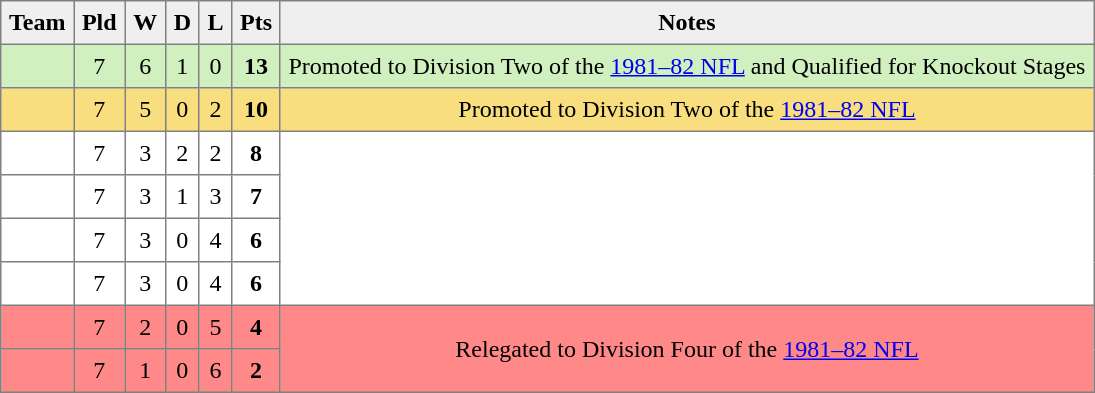<table style=border-collapse:collapse border=1 cellspacing=0 cellpadding=5>
<tr align=center bgcolor=#efefef>
<th>Team</th>
<th>Pld</th>
<th>W</th>
<th>D</th>
<th>L</th>
<th>Pts</th>
<th>Notes</th>
</tr>
<tr align=center style="background:#D0F0C0;">
<td style="text-align:left;"> </td>
<td>7</td>
<td>6</td>
<td>1</td>
<td>0</td>
<td><strong>13</strong></td>
<td rowspan=1>Promoted to Division Two of the <a href='#'>1981–82 NFL</a> and Qualified for Knockout Stages</td>
</tr>
<tr align=center style="background:#F8DE7E;">
<td style="text-align:left;"> </td>
<td>7</td>
<td>5</td>
<td>0</td>
<td>2</td>
<td><strong>10</strong></td>
<td rowspan=1>Promoted to Division Two of the <a href='#'>1981–82 NFL</a></td>
</tr>
<tr align=center style="background:#FFFFFF;">
<td style="text-align:left;"> </td>
<td>7</td>
<td>3</td>
<td>2</td>
<td>2</td>
<td><strong>8</strong></td>
<td rowspan=4></td>
</tr>
<tr align=center style="background:#FFFFFF;">
<td style="text-align:left;"> </td>
<td>7</td>
<td>3</td>
<td>1</td>
<td>3</td>
<td><strong>7</strong></td>
</tr>
<tr align=center style="background:#FFFFFF;">
<td style="text-align:left;"> </td>
<td>7</td>
<td>3</td>
<td>0</td>
<td>4</td>
<td><strong>6</strong></td>
</tr>
<tr align=center style="background:#FFFFFF;">
<td style="text-align:left;"> </td>
<td>7</td>
<td>3</td>
<td>0</td>
<td>4</td>
<td><strong>6</strong></td>
</tr>
<tr align=center style="background:#FF8888;">
<td style="text-align:left;"> </td>
<td>7</td>
<td>2</td>
<td>0</td>
<td>5</td>
<td><strong>4</strong></td>
<td rowspan=2>Relegated to Division Four of the <a href='#'>1981–82 NFL</a></td>
</tr>
<tr align=center style="background:#FF8888;">
<td style="text-align:left;"> </td>
<td>7</td>
<td>1</td>
<td>0</td>
<td>6</td>
<td><strong>2</strong></td>
</tr>
</table>
